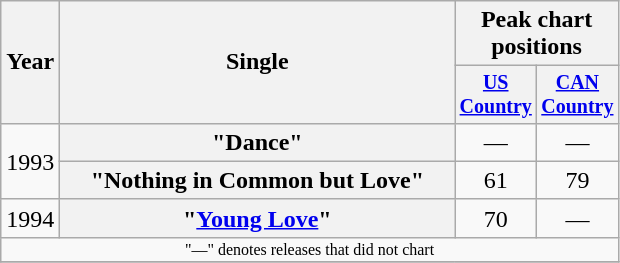<table class="wikitable plainrowheaders" style="text-align:center;">
<tr>
<th rowspan="2">Year</th>
<th rowspan="2" style="width:16em;">Single</th>
<th colspan="2">Peak chart<br>positions</th>
</tr>
<tr style="font-size:smaller;">
<th width="45"><a href='#'>US Country</a><br></th>
<th width="45"><a href='#'>CAN Country</a></th>
</tr>
<tr>
<td rowspan="2">1993</td>
<th scope="row">"Dance"</th>
<td>—</td>
<td>—</td>
</tr>
<tr>
<th scope="row">"Nothing in Common but Love"</th>
<td>61</td>
<td>79</td>
</tr>
<tr>
<td>1994</td>
<th scope="row">"<a href='#'>Young Love</a>"</th>
<td>70</td>
<td>—</td>
</tr>
<tr>
<td colspan="4" style="font-size:8pt">"—" denotes releases that did not chart</td>
</tr>
<tr>
</tr>
</table>
